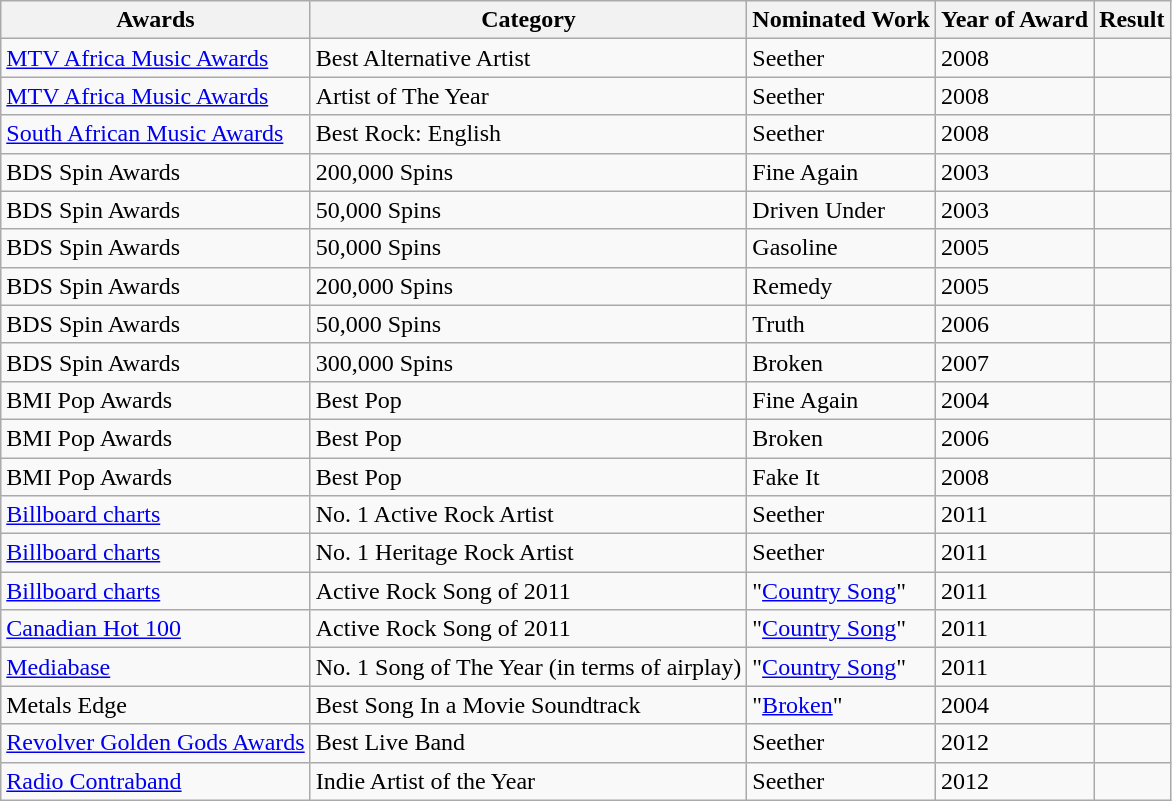<table class="wikitable">
<tr>
<th>Awards</th>
<th>Category</th>
<th>Nominated Work</th>
<th>Year of Award</th>
<th>Result</th>
</tr>
<tr>
<td><a href='#'>MTV Africa Music Awards</a></td>
<td>Best Alternative Artist</td>
<td>Seether</td>
<td>2008</td>
<td></td>
</tr>
<tr>
<td><a href='#'>MTV Africa Music Awards</a></td>
<td>Artist of The Year</td>
<td>Seether</td>
<td>2008</td>
<td></td>
</tr>
<tr>
<td><a href='#'>South African Music Awards</a></td>
<td>Best Rock: English</td>
<td>Seether</td>
<td>2008</td>
<td></td>
</tr>
<tr>
<td>BDS Spin Awards</td>
<td>200,000 Spins</td>
<td>Fine Again</td>
<td>2003</td>
<td></td>
</tr>
<tr>
<td>BDS Spin Awards</td>
<td>50,000 Spins</td>
<td>Driven Under</td>
<td>2003</td>
<td></td>
</tr>
<tr>
<td>BDS Spin Awards</td>
<td>50,000 Spins</td>
<td>Gasoline</td>
<td>2005</td>
<td></td>
</tr>
<tr>
<td>BDS Spin Awards</td>
<td>200,000 Spins</td>
<td>Remedy</td>
<td>2005</td>
<td></td>
</tr>
<tr>
<td>BDS Spin Awards</td>
<td>50,000 Spins</td>
<td>Truth</td>
<td>2006</td>
<td></td>
</tr>
<tr>
<td>BDS Spin Awards</td>
<td>300,000 Spins</td>
<td>Broken</td>
<td>2007</td>
<td></td>
</tr>
<tr>
<td>BMI Pop Awards</td>
<td>Best Pop</td>
<td>Fine Again</td>
<td>2004</td>
<td></td>
</tr>
<tr>
<td>BMI Pop Awards</td>
<td>Best Pop</td>
<td>Broken</td>
<td>2006</td>
<td></td>
</tr>
<tr>
<td>BMI Pop Awards</td>
<td>Best Pop</td>
<td>Fake It</td>
<td>2008</td>
<td></td>
</tr>
<tr>
<td><a href='#'>Billboard charts</a></td>
<td>No. 1 Active Rock Artist</td>
<td>Seether</td>
<td>2011</td>
<td></td>
</tr>
<tr>
<td><a href='#'>Billboard charts</a></td>
<td>No. 1 Heritage Rock Artist</td>
<td>Seether</td>
<td>2011</td>
<td></td>
</tr>
<tr>
<td><a href='#'>Billboard charts</a></td>
<td>Active Rock Song of 2011</td>
<td>"<a href='#'>Country Song</a>"</td>
<td>2011</td>
<td></td>
</tr>
<tr>
<td><a href='#'>Canadian Hot 100</a></td>
<td>Active Rock Song of 2011</td>
<td>"<a href='#'>Country Song</a>"</td>
<td>2011</td>
<td></td>
</tr>
<tr>
<td><a href='#'>Mediabase</a></td>
<td>No. 1 Song of The Year (in terms of airplay)</td>
<td>"<a href='#'>Country Song</a>"</td>
<td>2011</td>
<td></td>
</tr>
<tr>
<td>Metals Edge</td>
<td>Best Song In a Movie Soundtrack</td>
<td>"<a href='#'>Broken</a>"</td>
<td>2004</td>
<td></td>
</tr>
<tr>
<td><a href='#'>Revolver Golden Gods Awards</a></td>
<td>Best Live Band</td>
<td>Seether</td>
<td>2012</td>
<td></td>
</tr>
<tr>
<td><a href='#'>Radio Contraband</a></td>
<td>Indie Artist of the Year</td>
<td>Seether</td>
<td>2012</td>
<td></td>
</tr>
</table>
